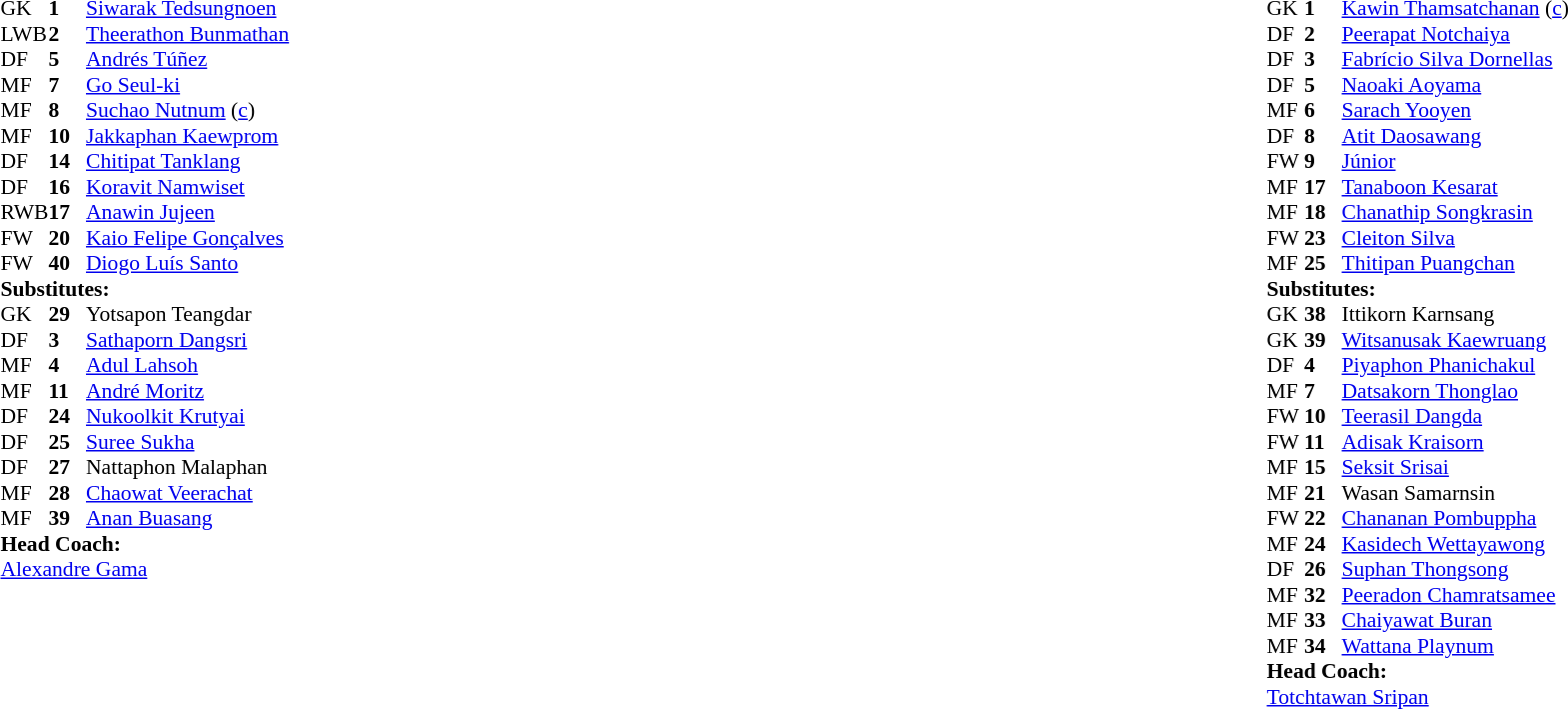<table style="width:100%">
<tr>
<td style="vertical-align:top; width:50%"><br><table style="font-size: 90%" cellspacing="0" cellpadding="0">
<tr>
<th width=25></th>
<th width=25></th>
</tr>
<tr>
<td>GK</td>
<td><strong>1</strong></td>
<td> <a href='#'>Siwarak Tedsungnoen</a></td>
</tr>
<tr>
<td>LWB</td>
<td><strong>2</strong></td>
<td> <a href='#'>Theerathon Bunmathan</a></td>
</tr>
<tr>
<td>DF</td>
<td><strong>5</strong></td>
<td> <a href='#'>Andrés Túñez</a></td>
</tr>
<tr>
<td>MF</td>
<td><strong>7</strong></td>
<td> <a href='#'>Go Seul-ki</a></td>
<td></td>
<td></td>
</tr>
<tr>
<td>MF</td>
<td><strong>8</strong></td>
<td> <a href='#'>Suchao Nutnum</a> (<a href='#'>c</a>)</td>
<td></td>
<td></td>
</tr>
<tr>
<td>MF</td>
<td><strong>10</strong></td>
<td> <a href='#'>Jakkaphan Kaewprom</a></td>
<td></td>
<td></td>
</tr>
<tr>
<td>DF</td>
<td><strong>14</strong></td>
<td> <a href='#'>Chitipat Tanklang</a></td>
</tr>
<tr>
<td>DF</td>
<td><strong>16</strong></td>
<td> <a href='#'>Koravit Namwiset</a></td>
</tr>
<tr>
<td>RWB</td>
<td><strong>17</strong></td>
<td> <a href='#'>Anawin Jujeen</a></td>
<td></td>
<td></td>
</tr>
<tr>
<td>FW</td>
<td><strong>20</strong></td>
<td> <a href='#'>Kaio Felipe Gonçalves</a></td>
<td></td>
<td></td>
</tr>
<tr>
<td>FW</td>
<td><strong>40</strong></td>
<td> <a href='#'>Diogo Luís Santo</a></td>
<td></td>
<td></td>
</tr>
<tr>
<td colspan=3><strong>Substitutes:</strong></td>
</tr>
<tr>
<td>GK</td>
<td><strong>29</strong></td>
<td> Yotsapon Teangdar</td>
</tr>
<tr>
<td>DF</td>
<td><strong>3</strong></td>
<td> <a href='#'>Sathaporn Dangsri</a></td>
</tr>
<tr>
<td>MF</td>
<td><strong>4</strong></td>
<td> <a href='#'>Adul Lahsoh</a></td>
<td></td>
<td></td>
</tr>
<tr>
<td>MF</td>
<td><strong>11</strong></td>
<td> <a href='#'>André Moritz</a></td>
<td></td>
<td></td>
</tr>
<tr>
<td>DF</td>
<td><strong>24</strong></td>
<td> <a href='#'>Nukoolkit Krutyai</a></td>
</tr>
<tr>
<td>DF</td>
<td><strong>25</strong></td>
<td> <a href='#'>Suree Sukha</a></td>
<td></td>
<td></td>
</tr>
<tr>
<td>DF</td>
<td><strong>27</strong></td>
<td> Nattaphon Malaphan</td>
</tr>
<tr>
<td>MF</td>
<td><strong>28</strong></td>
<td> <a href='#'>Chaowat Veerachat</a></td>
</tr>
<tr>
<td>MF</td>
<td><strong>39</strong></td>
<td> <a href='#'>Anan Buasang</a></td>
</tr>
<tr>
<td colspan=3><strong>Head Coach:</strong></td>
</tr>
<tr>
<td colspan=4> <a href='#'>Alexandre Gama</a></td>
</tr>
</table>
</td>
<td style="vertical-align:top"></td>
<td style="vertical-align:top; width:50%"><br><table cellspacing="0" cellpadding="0" style="font-size:90%; margin:auto">
<tr>
<th width=25></th>
<th width=25></th>
</tr>
<tr>
<td>GK</td>
<td><strong>1</strong></td>
<td> <a href='#'>Kawin Thamsatchanan</a> (<a href='#'>c</a>)</td>
</tr>
<tr>
<td>DF</td>
<td><strong>2</strong></td>
<td> <a href='#'>Peerapat Notchaiya</a></td>
<td></td>
<td></td>
</tr>
<tr>
<td>DF</td>
<td><strong>3</strong></td>
<td> <a href='#'>Fabrício Silva Dornellas</a></td>
</tr>
<tr>
<td>DF</td>
<td><strong>5</strong></td>
<td> <a href='#'>Naoaki Aoyama</a></td>
<td></td>
<td></td>
</tr>
<tr>
<td>MF</td>
<td><strong>6</strong></td>
<td> <a href='#'>Sarach Yooyen</a></td>
<td></td>
<td></td>
</tr>
<tr>
<td>DF</td>
<td><strong>8</strong></td>
<td> <a href='#'>Atit Daosawang</a></td>
<td></td>
<td></td>
</tr>
<tr>
<td>FW</td>
<td><strong>9</strong></td>
<td> <a href='#'>Júnior</a></td>
<td></td>
<td></td>
</tr>
<tr>
<td>MF</td>
<td><strong>17</strong></td>
<td> <a href='#'>Tanaboon Kesarat</a></td>
<td></td>
<td></td>
</tr>
<tr>
<td>MF</td>
<td><strong>18</strong></td>
<td> <a href='#'>Chanathip Songkrasin</a></td>
</tr>
<tr>
<td>FW</td>
<td><strong>23</strong></td>
<td> <a href='#'>Cleiton Silva</a></td>
</tr>
<tr>
<td>MF</td>
<td><strong>25</strong></td>
<td> <a href='#'>Thitipan Puangchan</a></td>
<td></td>
<td></td>
</tr>
<tr>
<td colspan=3><strong>Substitutes:</strong></td>
</tr>
<tr>
<td>GK</td>
<td><strong>38</strong></td>
<td> Ittikorn Karnsang</td>
</tr>
<tr>
<td>GK</td>
<td><strong>39</strong></td>
<td> <a href='#'>Witsanusak Kaewruang</a></td>
</tr>
<tr>
<td>DF</td>
<td><strong>4</strong></td>
<td> <a href='#'>Piyaphon Phanichakul</a></td>
</tr>
<tr>
<td>MF</td>
<td><strong>7</strong></td>
<td> <a href='#'>Datsakorn Thonglao</a></td>
</tr>
<tr>
<td>FW</td>
<td><strong>10</strong></td>
<td> <a href='#'>Teerasil Dangda</a></td>
</tr>
<tr>
<td>FW</td>
<td><strong>11</strong></td>
<td> <a href='#'>Adisak Kraisorn</a></td>
<td></td>
<td></td>
</tr>
<tr>
<td>MF</td>
<td><strong>15</strong></td>
<td> <a href='#'>Seksit Srisai</a></td>
</tr>
<tr>
<td>MF</td>
<td><strong>21</strong></td>
<td> Wasan Samarnsin</td>
</tr>
<tr>
<td>FW</td>
<td><strong>22</strong></td>
<td> <a href='#'>Chananan Pombuppha</a></td>
</tr>
<tr>
<td>MF</td>
<td><strong>24</strong></td>
<td> <a href='#'>Kasidech Wettayawong</a></td>
<td></td>
<td></td>
</tr>
<tr>
<td>DF</td>
<td><strong>26</strong></td>
<td> <a href='#'>Suphan Thongsong</a></td>
<td></td>
<td></td>
</tr>
<tr>
<td>MF</td>
<td><strong>32</strong></td>
<td> <a href='#'>Peeradon Chamratsamee</a></td>
</tr>
<tr>
<td>MF</td>
<td><strong>33</strong></td>
<td> <a href='#'>Chaiyawat Buran</a></td>
</tr>
<tr>
<td>MF</td>
<td><strong>34</strong></td>
<td> <a href='#'>Wattana Playnum</a></td>
</tr>
<tr>
<td colspan=3><strong>Head Coach:</strong></td>
</tr>
<tr>
<td colspan=4> <a href='#'>Totchtawan Sripan</a></td>
</tr>
</table>
</td>
</tr>
</table>
